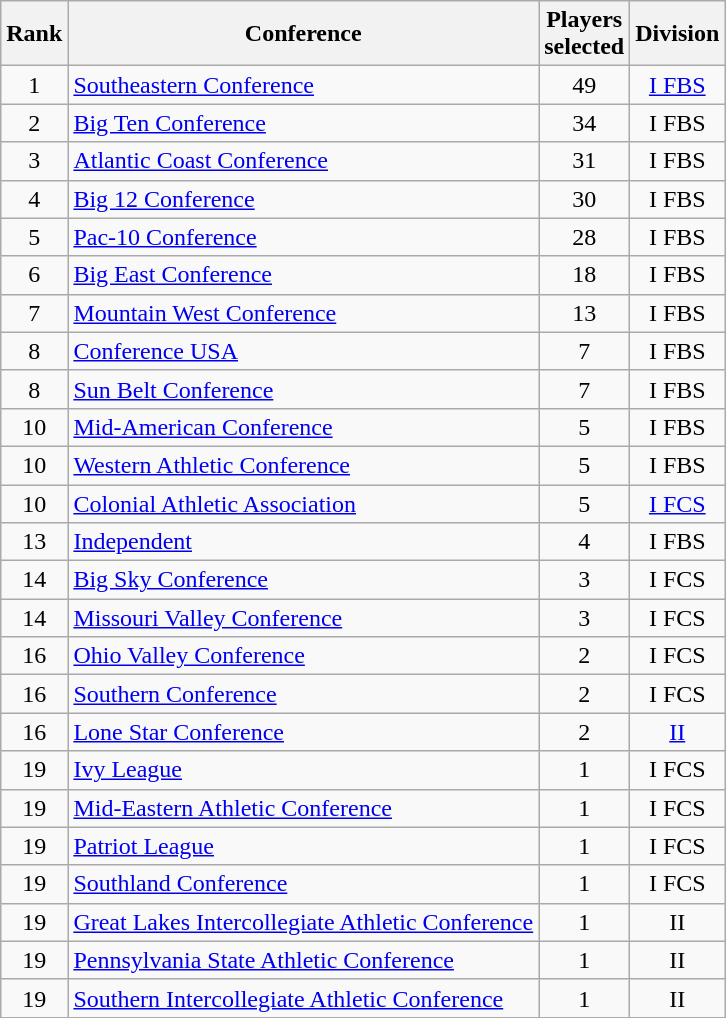<table class="wikitable sortable">
<tr>
<th colspan=1>Rank</th>
<th colspan=1>Conference</th>
<th colspan=1>Players<br>selected</th>
<th colspan=1>Division</th>
</tr>
<tr align=center>
<td>1</td>
<td align=left><a href='#'>Southeastern Conference</a></td>
<td>49</td>
<td><a href='#'>I FBS</a></td>
</tr>
<tr align=center>
<td>2</td>
<td align=left><a href='#'>Big Ten Conference</a></td>
<td>34</td>
<td>I FBS</td>
</tr>
<tr align=center>
<td>3</td>
<td align=left><a href='#'>Atlantic Coast Conference</a></td>
<td>31</td>
<td>I FBS</td>
</tr>
<tr align=center>
<td>4</td>
<td align=left><a href='#'>Big 12 Conference</a></td>
<td>30</td>
<td>I FBS</td>
</tr>
<tr align=center>
<td>5</td>
<td align=left><a href='#'>Pac-10 Conference</a></td>
<td>28</td>
<td>I FBS</td>
</tr>
<tr align=center>
<td>6</td>
<td align=left><a href='#'>Big East Conference</a></td>
<td>18</td>
<td>I FBS</td>
</tr>
<tr align=center>
<td>7</td>
<td align=left><a href='#'>Mountain West Conference</a></td>
<td>13</td>
<td>I FBS</td>
</tr>
<tr align=center>
<td>8</td>
<td align=left><a href='#'>Conference USA</a></td>
<td>7</td>
<td>I FBS</td>
</tr>
<tr align=center>
<td>8</td>
<td align=left><a href='#'>Sun Belt Conference</a></td>
<td>7</td>
<td>I FBS</td>
</tr>
<tr align=center>
<td>10</td>
<td align=left><a href='#'>Mid-American Conference</a></td>
<td>5</td>
<td>I FBS</td>
</tr>
<tr align=center>
<td>10</td>
<td align=left><a href='#'>Western Athletic Conference</a></td>
<td>5</td>
<td>I FBS</td>
</tr>
<tr align=center>
<td>10</td>
<td align=left><a href='#'>Colonial Athletic Association</a></td>
<td>5</td>
<td><a href='#'>I FCS</a></td>
</tr>
<tr align=center>
<td>13</td>
<td align=left><a href='#'>Independent</a></td>
<td>4</td>
<td>I FBS</td>
</tr>
<tr align=center>
<td>14</td>
<td align=left><a href='#'>Big Sky Conference</a></td>
<td>3</td>
<td>I FCS</td>
</tr>
<tr align=center>
<td>14</td>
<td align=left><a href='#'>Missouri Valley Conference</a></td>
<td>3</td>
<td>I FCS</td>
</tr>
<tr align=center>
<td>16</td>
<td align=left><a href='#'>Ohio Valley Conference</a></td>
<td>2</td>
<td>I FCS</td>
</tr>
<tr align=center>
<td>16</td>
<td align=left><a href='#'>Southern Conference</a></td>
<td>2</td>
<td>I FCS</td>
</tr>
<tr align=center>
<td>16</td>
<td align=left><a href='#'>Lone Star Conference</a></td>
<td>2</td>
<td><a href='#'>II</a></td>
</tr>
<tr align=center>
<td>19</td>
<td align=left><a href='#'>Ivy League</a></td>
<td>1</td>
<td>I FCS</td>
</tr>
<tr align=center>
<td>19</td>
<td align=left><a href='#'>Mid-Eastern Athletic Conference</a></td>
<td>1</td>
<td>I FCS</td>
</tr>
<tr align=center>
<td>19</td>
<td align=left><a href='#'>Patriot League</a></td>
<td>1</td>
<td>I FCS</td>
</tr>
<tr align=center>
<td>19</td>
<td align=left><a href='#'>Southland Conference</a></td>
<td>1</td>
<td>I FCS</td>
</tr>
<tr align=center>
<td>19</td>
<td align=left><a href='#'>Great Lakes Intercollegiate Athletic Conference</a></td>
<td>1</td>
<td>II</td>
</tr>
<tr align=center>
<td>19</td>
<td align=left><a href='#'>Pennsylvania State Athletic Conference</a></td>
<td>1</td>
<td>II</td>
</tr>
<tr align=center>
<td>19</td>
<td align=left><a href='#'>Southern Intercollegiate Athletic Conference</a></td>
<td>1</td>
<td>II</td>
</tr>
</table>
